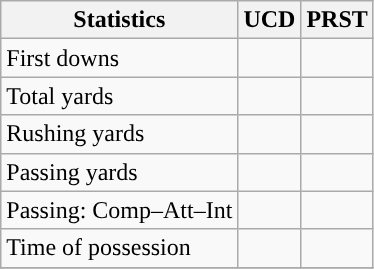<table class="wikitable" style="float: left;">
<tr>
<th>Statistics</th>
<th>UCD</th>
<th>PRST</th>
</tr>
<tr>
<td>First downs</td>
<td></td>
<td></td>
</tr>
<tr>
<td>Total yards</td>
<td></td>
<td></td>
</tr>
<tr>
<td>Rushing yards</td>
<td></td>
<td></td>
</tr>
<tr>
<td>Passing yards</td>
<td></td>
<td></td>
</tr>
<tr>
<td>Passing: Comp–Att–Int</td>
<td></td>
<td></td>
</tr>
<tr>
<td>Time of possession</td>
<td></td>
<td></td>
</tr>
<tr>
</tr>
</table>
